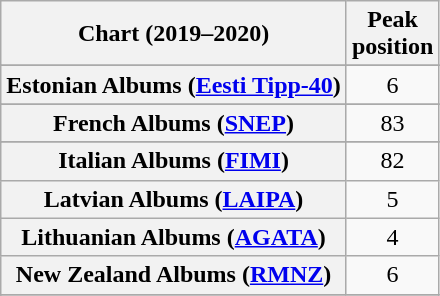<table class="wikitable sortable plainrowheaders" style="text-align:center">
<tr>
<th scope="col">Chart (2019–2020)</th>
<th scope="col">Peak<br>position</th>
</tr>
<tr>
</tr>
<tr>
</tr>
<tr>
</tr>
<tr>
</tr>
<tr>
</tr>
<tr>
</tr>
<tr>
</tr>
<tr>
<th scope="row">Estonian Albums (<a href='#'>Eesti Tipp-40</a>)</th>
<td>6</td>
</tr>
<tr>
</tr>
<tr>
<th scope="row">French Albums (<a href='#'>SNEP</a>)</th>
<td>83</td>
</tr>
<tr>
</tr>
<tr>
</tr>
<tr>
<th scope="row">Italian Albums (<a href='#'>FIMI</a>)</th>
<td>82</td>
</tr>
<tr>
<th scope="row">Latvian Albums (<a href='#'>LAIPA</a>)</th>
<td>5</td>
</tr>
<tr>
<th scope="row">Lithuanian Albums (<a href='#'>AGATA</a>)</th>
<td>4</td>
</tr>
<tr>
<th scope="row">New Zealand Albums (<a href='#'>RMNZ</a>)</th>
<td>6</td>
</tr>
<tr>
</tr>
<tr>
</tr>
<tr>
</tr>
<tr>
</tr>
<tr>
</tr>
<tr>
</tr>
<tr>
</tr>
<tr>
</tr>
<tr>
</tr>
<tr>
</tr>
</table>
